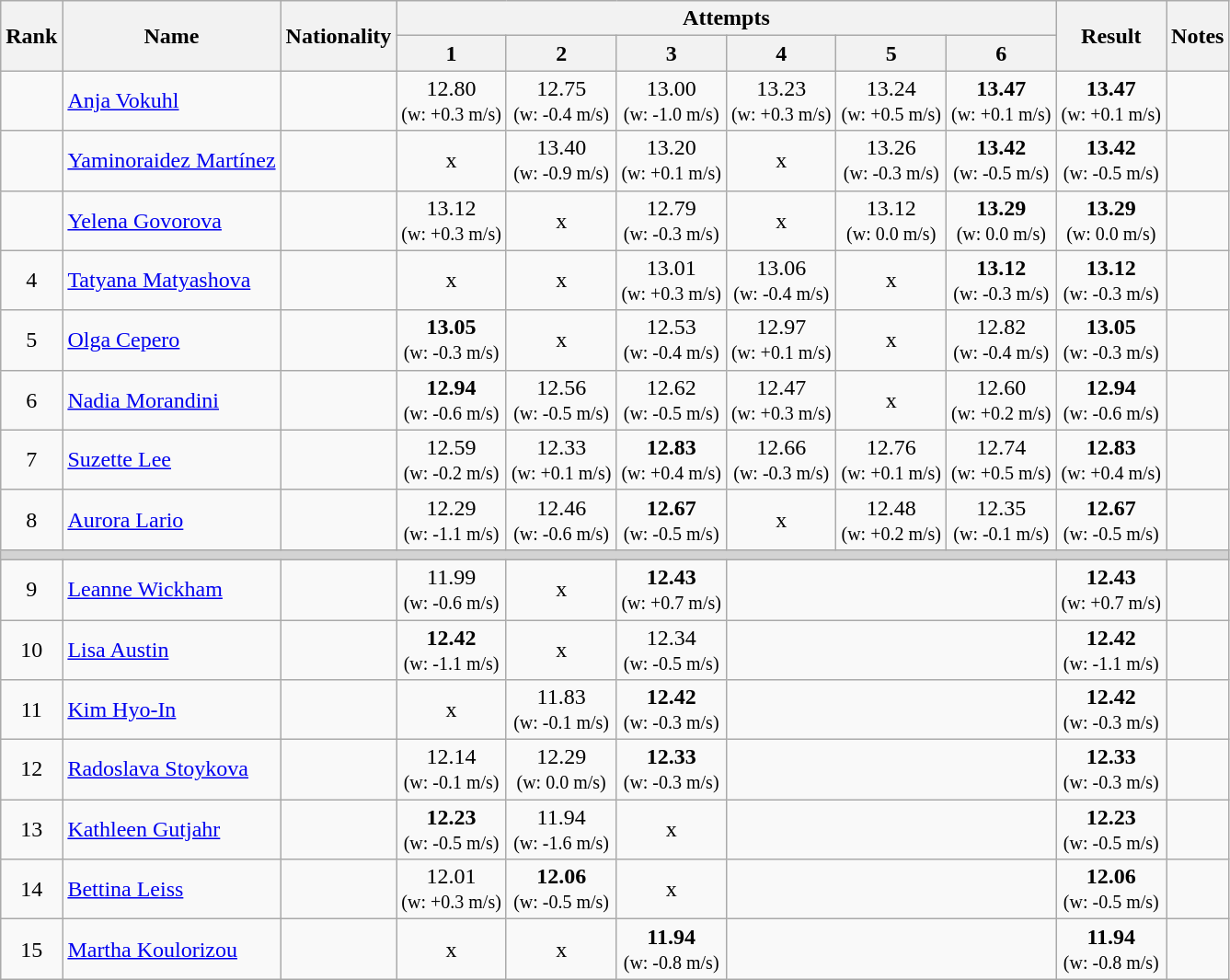<table class="wikitable sortable" style="text-align:center">
<tr>
<th rowspan=2>Rank</th>
<th rowspan=2>Name</th>
<th rowspan=2>Nationality</th>
<th colspan=6>Attempts</th>
<th rowspan=2>Result</th>
<th rowspan=2>Notes</th>
</tr>
<tr>
<th>1</th>
<th>2</th>
<th>3</th>
<th>4</th>
<th>5</th>
<th>6</th>
</tr>
<tr>
<td></td>
<td align=left><a href='#'>Anja Vokuhl</a></td>
<td align=left></td>
<td>12.80<br><small>(w: +0.3 m/s)</small></td>
<td>12.75<br><small>(w: -0.4 m/s)</small></td>
<td>13.00<br><small>(w: -1.0 m/s)</small></td>
<td>13.23<br><small>(w: +0.3 m/s)</small></td>
<td>13.24<br><small>(w: +0.5 m/s)</small></td>
<td><strong>13.47</strong><br><small>(w: +0.1 m/s)</small></td>
<td><strong>13.47</strong> <br><small>(w: +0.1 m/s)</small></td>
<td></td>
</tr>
<tr>
<td></td>
<td align=left><a href='#'>Yaminoraidez Martínez</a></td>
<td align=left></td>
<td>x</td>
<td>13.40<br><small>(w: -0.9 m/s)</small></td>
<td>13.20<br><small>(w: +0.1 m/s)</small></td>
<td>x</td>
<td>13.26<br><small>(w: -0.3 m/s)</small></td>
<td><strong>13.42</strong><br><small>(w: -0.5 m/s)</small></td>
<td><strong>13.42</strong> <br><small>(w: -0.5 m/s)</small></td>
<td></td>
</tr>
<tr>
<td></td>
<td align=left><a href='#'>Yelena Govorova</a></td>
<td align=left></td>
<td>13.12<br><small>(w: +0.3 m/s)</small></td>
<td>x</td>
<td>12.79<br><small>(w: -0.3 m/s)</small></td>
<td>x</td>
<td>13.12<br><small>(w: 0.0 m/s)</small></td>
<td><strong>13.29</strong><br><small>(w: 0.0 m/s)</small></td>
<td><strong>13.29</strong> <br><small>(w: 0.0 m/s)</small></td>
<td></td>
</tr>
<tr>
<td>4</td>
<td align=left><a href='#'>Tatyana Matyashova</a></td>
<td align=left></td>
<td>x</td>
<td>x</td>
<td>13.01<br><small>(w: +0.3 m/s)</small></td>
<td>13.06<br><small>(w: -0.4 m/s)</small></td>
<td>x</td>
<td><strong>13.12</strong><br><small>(w: -0.3 m/s)</small></td>
<td><strong>13.12</strong> <br><small>(w: -0.3 m/s)</small></td>
<td></td>
</tr>
<tr>
<td>5</td>
<td align=left><a href='#'>Olga Cepero</a></td>
<td align=left></td>
<td><strong>13.05</strong><br><small>(w: -0.3 m/s)</small></td>
<td>x</td>
<td>12.53<br><small>(w: -0.4 m/s)</small></td>
<td>12.97<br><small>(w: +0.1 m/s)</small></td>
<td>x</td>
<td>12.82<br><small>(w: -0.4 m/s)</small></td>
<td><strong>13.05</strong> <br><small>(w: -0.3 m/s)</small></td>
<td></td>
</tr>
<tr>
<td>6</td>
<td align=left><a href='#'>Nadia Morandini</a></td>
<td align=left></td>
<td><strong>12.94</strong><br><small>(w: -0.6 m/s)</small></td>
<td>12.56<br><small>(w: -0.5 m/s)</small></td>
<td>12.62<br><small>(w: -0.5 m/s)</small></td>
<td>12.47<br><small>(w: +0.3 m/s)</small></td>
<td>x</td>
<td>12.60<br><small>(w: +0.2 m/s)</small></td>
<td><strong>12.94</strong> <br><small>(w: -0.6 m/s)</small></td>
<td></td>
</tr>
<tr>
<td>7</td>
<td align=left><a href='#'>Suzette Lee</a></td>
<td align=left></td>
<td>12.59<br><small>(w: -0.2 m/s)</small></td>
<td>12.33<br><small>(w: +0.1 m/s)</small></td>
<td><strong>12.83</strong><br><small>(w: +0.4 m/s)</small></td>
<td>12.66<br><small>(w: -0.3 m/s)</small></td>
<td>12.76<br><small>(w: +0.1 m/s)</small></td>
<td>12.74<br><small>(w: +0.5 m/s)</small></td>
<td><strong>12.83</strong> <br><small>(w: +0.4 m/s)</small></td>
<td></td>
</tr>
<tr>
<td>8</td>
<td align=left><a href='#'>Aurora Lario</a></td>
<td align=left></td>
<td>12.29<br><small>(w: -1.1 m/s)</small></td>
<td>12.46<br><small>(w: -0.6 m/s)</small></td>
<td><strong>12.67</strong><br><small>(w: -0.5 m/s)</small></td>
<td>x</td>
<td>12.48<br><small>(w: +0.2 m/s)</small></td>
<td>12.35<br><small>(w: -0.1 m/s)</small></td>
<td><strong>12.67</strong> <br><small>(w: -0.5 m/s)</small></td>
<td></td>
</tr>
<tr>
<td colspan=11 bgcolor=lightgray></td>
</tr>
<tr>
<td>9</td>
<td align=left><a href='#'>Leanne Wickham</a></td>
<td align=left></td>
<td>11.99<br><small>(w: -0.6 m/s)</small></td>
<td>x</td>
<td><strong>12.43</strong><br><small>(w: +0.7 m/s)</small></td>
<td colspan=3></td>
<td><strong>12.43</strong> <br><small>(w: +0.7 m/s)</small></td>
<td></td>
</tr>
<tr>
<td>10</td>
<td align=left><a href='#'>Lisa Austin</a></td>
<td align=left></td>
<td><strong>12.42</strong><br><small>(w: -1.1 m/s)</small></td>
<td>x</td>
<td>12.34<br><small>(w: -0.5 m/s)</small></td>
<td colspan=3></td>
<td><strong>12.42</strong> <br><small>(w: -1.1 m/s)</small></td>
<td></td>
</tr>
<tr>
<td>11</td>
<td align=left><a href='#'>Kim Hyo-In</a></td>
<td align=left></td>
<td>x</td>
<td>11.83<br><small>(w: -0.1 m/s)</small></td>
<td><strong>12.42</strong><br><small>(w: -0.3 m/s)</small></td>
<td colspan=3></td>
<td><strong>12.42</strong> <br><small>(w: -0.3 m/s)</small></td>
<td></td>
</tr>
<tr>
<td>12</td>
<td align=left><a href='#'>Radoslava Stoykova</a></td>
<td align=left></td>
<td>12.14<br><small>(w: -0.1 m/s)</small></td>
<td>12.29<br><small>(w: 0.0 m/s)</small></td>
<td><strong>12.33</strong><br><small>(w: -0.3 m/s)</small></td>
<td colspan=3></td>
<td><strong>12.33</strong> <br><small>(w: -0.3 m/s)</small></td>
<td></td>
</tr>
<tr>
<td>13</td>
<td align=left><a href='#'>Kathleen Gutjahr</a></td>
<td align=left></td>
<td><strong>12.23</strong><br><small>(w: -0.5 m/s)</small></td>
<td>11.94<br><small>(w: -1.6 m/s)</small></td>
<td>x</td>
<td colspan=3></td>
<td><strong>12.23</strong> <br><small>(w: -0.5 m/s)</small></td>
<td></td>
</tr>
<tr>
<td>14</td>
<td align=left><a href='#'>Bettina Leiss</a></td>
<td align=left></td>
<td>12.01<br><small>(w: +0.3 m/s)</small></td>
<td><strong>12.06</strong><br><small>(w: -0.5 m/s)</small></td>
<td>x</td>
<td colspan=3></td>
<td><strong>12.06</strong> <br><small>(w: -0.5 m/s)</small></td>
<td></td>
</tr>
<tr>
<td>15</td>
<td align=left><a href='#'>Martha Koulorizou</a></td>
<td align=left></td>
<td>x</td>
<td>x</td>
<td><strong>11.94</strong><br><small>(w: -0.8 m/s)</small></td>
<td colspan=3></td>
<td><strong>11.94</strong> <br><small>(w: -0.8 m/s)</small></td>
<td></td>
</tr>
</table>
